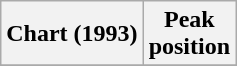<table class="wikitable sortable">
<tr>
<th align="left">Chart (1993)</th>
<th align="center">Peak<br>position</th>
</tr>
<tr>
</tr>
</table>
